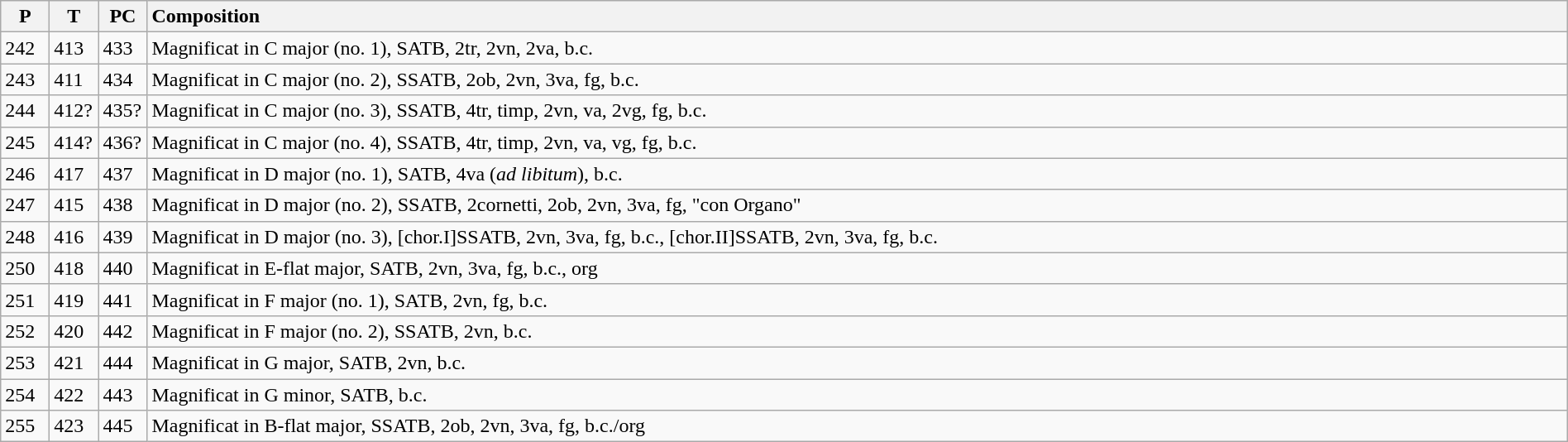<table class="wikitable" width="100%">
<tr>
<th width="32">P</th>
<th width="32">T</th>
<th width="32">PC</th>
<th style="text-align: left;">Composition</th>
</tr>
<tr>
<td>242</td>
<td>413</td>
<td>433</td>
<td>Magnificat in C major (no. 1), SATB, 2tr, 2vn, 2va, b.c.</td>
</tr>
<tr>
<td>243</td>
<td>411</td>
<td>434</td>
<td>Magnificat in C major (no. 2), SSATB, 2ob, 2vn, 3va, fg, b.c.</td>
</tr>
<tr>
<td>244</td>
<td>412?</td>
<td>435?</td>
<td>Magnificat in C major (no. 3), SSATB, 4tr, timp, 2vn, va, 2vg, fg, b.c.</td>
</tr>
<tr>
<td>245</td>
<td>414?</td>
<td>436?</td>
<td>Magnificat in C major (no. 4), SSATB, 4tr, timp, 2vn, va, vg, fg, b.c.</td>
</tr>
<tr>
<td>246</td>
<td>417</td>
<td>437</td>
<td>Magnificat in D major (no. 1), SATB, 4va (<em>ad libitum</em>), b.c.</td>
</tr>
<tr>
<td>247</td>
<td>415</td>
<td>438</td>
<td>Magnificat in D major (no. 2), SSATB, 2cornetti, 2ob, 2vn, 3va, fg, "con Organo"</td>
</tr>
<tr>
<td>248</td>
<td>416</td>
<td>439</td>
<td>Magnificat in D major (no. 3), [chor.I]SSATB, 2vn, 3va, fg, b.c., [chor.II]SSATB, 2vn, 3va, fg, b.c.</td>
</tr>
<tr>
<td>250</td>
<td>418</td>
<td>440</td>
<td>Magnificat in E-flat major, SATB, 2vn, 3va, fg, b.c., org</td>
</tr>
<tr>
<td>251</td>
<td>419</td>
<td>441</td>
<td>Magnificat in F major (no. 1), SATB, 2vn, fg, b.c.</td>
</tr>
<tr>
<td>252</td>
<td>420</td>
<td>442</td>
<td>Magnificat in F major (no. 2), SSATB, 2vn, b.c.</td>
</tr>
<tr>
<td>253</td>
<td>421</td>
<td>444</td>
<td>Magnificat in G major, SATB, 2vn, b.c.</td>
</tr>
<tr>
<td>254</td>
<td>422</td>
<td>443</td>
<td>Magnificat in G minor, SATB, b.c.</td>
</tr>
<tr>
<td>255</td>
<td>423</td>
<td>445</td>
<td>Magnificat in B-flat major, SSATB, 2ob, 2vn, 3va, fg, b.c./org</td>
</tr>
</table>
